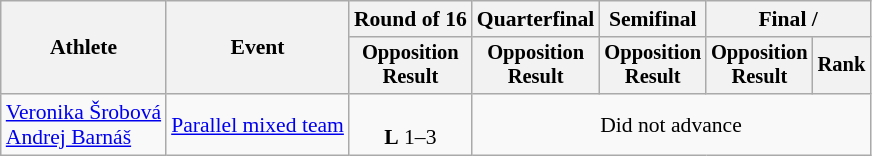<table class=wikitable style=font-size:90%>
<tr>
<th rowspan=2>Athlete</th>
<th rowspan=2>Event</th>
<th>Round of 16</th>
<th>Quarterfinal</th>
<th>Semifinal</th>
<th colspan=2>Final / </th>
</tr>
<tr style=font-size:95%>
<th>Opposition<br>Result</th>
<th>Opposition<br>Result</th>
<th>Opposition<br>Result</th>
<th>Opposition<br>Result</th>
<th>Rank</th>
</tr>
<tr align=center>
<td align=left><a href='#'>Veronika Šrobová</a><br><a href='#'>Andrej Barnáš</a></td>
<td align=left><a href='#'>Parallel mixed team</a></td>
<td><br><strong>L</strong> 1–3</td>
<td colspan=4>Did not advance</td>
</tr>
</table>
